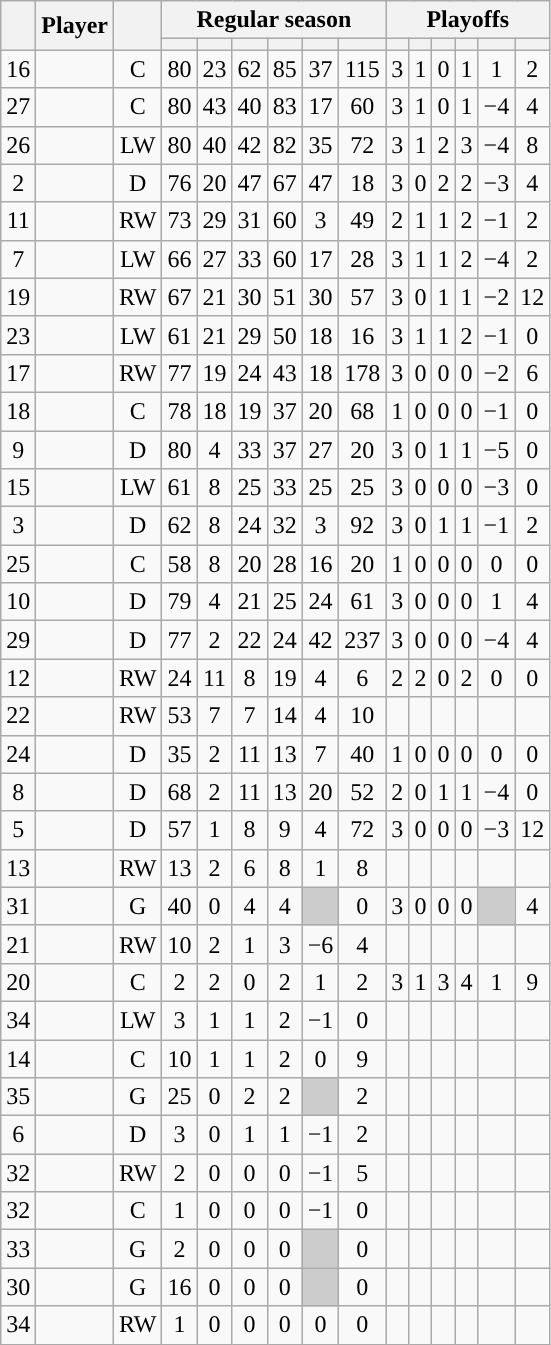<table class="wikitable sortable plainrowheaders" style="text-align:center;">
<tr>
<th scope="col" data-sort-type="number" rowspan="2"></th>
<th scope="col" rowspan="2">Player</th>
<th scope="col" rowspan="2"></th>
<th scope=colgroup colspan=6>Regular season</th>
<th scope=colgroup colspan=6>Playoffs</th>
</tr>
<tr>
<th scope="col" data-sort-type="number"></th>
<th scope="col" data-sort-type="number"></th>
<th scope="col" data-sort-type="number"></th>
<th scope="col" data-sort-type="number"></th>
<th scope="col" data-sort-type="number"></th>
<th scope="col" data-sort-type="number"></th>
<th scope="col" data-sort-type="number"></th>
<th scope="col" data-sort-type="number"></th>
<th scope="col" data-sort-type="number"></th>
<th scope="col" data-sort-type="number"></th>
<th scope="col" data-sort-type="number"></th>
<th scope="col" data-sort-type="number"></th>
</tr>
<tr>
<td scope="row">16</td>
<td align="left"></td>
<td>C</td>
<td>80</td>
<td>23</td>
<td>62</td>
<td>85</td>
<td>37</td>
<td>115</td>
<td>3</td>
<td>1</td>
<td>0</td>
<td>1</td>
<td>1</td>
<td>2</td>
</tr>
<tr>
<td scope="row">27</td>
<td align="left"></td>
<td>C</td>
<td>80</td>
<td>43</td>
<td>40</td>
<td>83</td>
<td>17</td>
<td>60</td>
<td>3</td>
<td>1</td>
<td>0</td>
<td>1</td>
<td>−4</td>
<td>4</td>
</tr>
<tr>
<td scope="row">26</td>
<td align="left"></td>
<td>LW</td>
<td>80</td>
<td>40</td>
<td>42</td>
<td>82</td>
<td>35</td>
<td>72</td>
<td>3</td>
<td>1</td>
<td>2</td>
<td>3</td>
<td>−4</td>
<td>8</td>
</tr>
<tr>
<td scope="row">2</td>
<td align="left"></td>
<td>D</td>
<td>76</td>
<td>20</td>
<td>47</td>
<td>67</td>
<td>47</td>
<td>18</td>
<td>3</td>
<td>0</td>
<td>2</td>
<td>2</td>
<td>−3</td>
<td>4</td>
</tr>
<tr>
<td scope="row">11</td>
<td align="left"></td>
<td>RW</td>
<td>73</td>
<td>29</td>
<td>31</td>
<td>60</td>
<td>3</td>
<td>49</td>
<td>2</td>
<td>1</td>
<td>1</td>
<td>2</td>
<td>−1</td>
<td>2</td>
</tr>
<tr>
<td scope="row">7</td>
<td align="left"></td>
<td>LW</td>
<td>66</td>
<td>27</td>
<td>33</td>
<td>60</td>
<td>17</td>
<td>28</td>
<td>3</td>
<td>1</td>
<td>1</td>
<td>2</td>
<td>−4</td>
<td>2</td>
</tr>
<tr>
<td scope="row">19</td>
<td align="left"></td>
<td>RW</td>
<td>67</td>
<td>21</td>
<td>30</td>
<td>51</td>
<td>30</td>
<td>57</td>
<td>3</td>
<td>0</td>
<td>1</td>
<td>1</td>
<td>−2</td>
<td>12</td>
</tr>
<tr>
<td scope="row">23</td>
<td align="left"></td>
<td>LW</td>
<td>61</td>
<td>21</td>
<td>29</td>
<td>50</td>
<td>18</td>
<td>16</td>
<td>3</td>
<td>1</td>
<td>1</td>
<td>2</td>
<td>−1</td>
<td>0</td>
</tr>
<tr>
<td scope="row">17</td>
<td align="left"></td>
<td>RW</td>
<td>77</td>
<td>19</td>
<td>24</td>
<td>43</td>
<td>18</td>
<td>178</td>
<td>3</td>
<td>0</td>
<td>0</td>
<td>0</td>
<td>−2</td>
<td>6</td>
</tr>
<tr>
<td scope="row">18</td>
<td align="left"></td>
<td>C</td>
<td>78</td>
<td>18</td>
<td>19</td>
<td>37</td>
<td>20</td>
<td>68</td>
<td>1</td>
<td>0</td>
<td>0</td>
<td>0</td>
<td>−1</td>
<td>0</td>
</tr>
<tr>
<td scope="row">9</td>
<td align="left"></td>
<td>D</td>
<td>80</td>
<td>4</td>
<td>33</td>
<td>37</td>
<td>27</td>
<td>20</td>
<td>3</td>
<td>0</td>
<td>1</td>
<td>1</td>
<td>−5</td>
<td>0</td>
</tr>
<tr>
<td scope="row">15</td>
<td align="left"></td>
<td>LW</td>
<td>61</td>
<td>8</td>
<td>25</td>
<td>33</td>
<td>25</td>
<td>25</td>
<td>3</td>
<td>0</td>
<td>0</td>
<td>0</td>
<td>−3</td>
<td>0</td>
</tr>
<tr>
<td scope="row">3</td>
<td align="left"></td>
<td>D</td>
<td>62</td>
<td>8</td>
<td>24</td>
<td>32</td>
<td>3</td>
<td>92</td>
<td>3</td>
<td>0</td>
<td>1</td>
<td>1</td>
<td>−1</td>
<td>2</td>
</tr>
<tr>
<td scope="row">25</td>
<td align="left"></td>
<td>C</td>
<td>58</td>
<td>8</td>
<td>20</td>
<td>28</td>
<td>16</td>
<td>20</td>
<td>1</td>
<td>0</td>
<td>0</td>
<td>0</td>
<td>0</td>
<td>0</td>
</tr>
<tr>
<td scope="row">10</td>
<td align="left"></td>
<td>D</td>
<td>79</td>
<td>4</td>
<td>21</td>
<td>25</td>
<td>24</td>
<td>61</td>
<td>3</td>
<td>0</td>
<td>0</td>
<td>0</td>
<td>1</td>
<td>4</td>
</tr>
<tr>
<td scope="row">29</td>
<td align="left"></td>
<td>D</td>
<td>77</td>
<td>2</td>
<td>22</td>
<td>24</td>
<td>42</td>
<td>237</td>
<td>3</td>
<td>0</td>
<td>0</td>
<td>0</td>
<td>−4</td>
<td>4</td>
</tr>
<tr>
<td scope="row">12</td>
<td align="left"></td>
<td>RW</td>
<td>24</td>
<td>11</td>
<td>8</td>
<td>19</td>
<td>4</td>
<td>6</td>
<td>2</td>
<td>2</td>
<td>0</td>
<td>2</td>
<td>0</td>
<td>0</td>
</tr>
<tr>
<td scope="row">22</td>
<td align="left"></td>
<td>RW</td>
<td>53</td>
<td>7</td>
<td>7</td>
<td>14</td>
<td>4</td>
<td>10</td>
<td></td>
<td></td>
<td></td>
<td></td>
<td></td>
<td></td>
</tr>
<tr>
<td scope="row">24</td>
<td align="left"></td>
<td>D</td>
<td>35</td>
<td>2</td>
<td>11</td>
<td>13</td>
<td>7</td>
<td>40</td>
<td>1</td>
<td>0</td>
<td>0</td>
<td>0</td>
<td>0</td>
<td>0</td>
</tr>
<tr>
<td scope="row">8</td>
<td align="left"></td>
<td>D</td>
<td>68</td>
<td>2</td>
<td>11</td>
<td>13</td>
<td>20</td>
<td>52</td>
<td>2</td>
<td>0</td>
<td>1</td>
<td>1</td>
<td>−4</td>
<td>0</td>
</tr>
<tr>
<td scope="row">5</td>
<td align="left"></td>
<td>D</td>
<td>57</td>
<td>1</td>
<td>8</td>
<td>9</td>
<td>4</td>
<td>72</td>
<td>3</td>
<td>0</td>
<td>0</td>
<td>0</td>
<td>−3</td>
<td>12</td>
</tr>
<tr>
<td scope="row">13</td>
<td align="left"></td>
<td>RW</td>
<td>13</td>
<td>2</td>
<td>6</td>
<td>8</td>
<td>1</td>
<td>8</td>
<td></td>
<td></td>
<td></td>
<td></td>
<td></td>
<td></td>
</tr>
<tr>
<td scope="row">31</td>
<td align="left"></td>
<td>G</td>
<td>40</td>
<td>0</td>
<td>4</td>
<td>4</td>
<td style="background:#ccc"></td>
<td>0</td>
<td>3</td>
<td>0</td>
<td>0</td>
<td>0</td>
<td style="background:#ccc"></td>
<td>4</td>
</tr>
<tr>
<td scope="row">21</td>
<td align="left"></td>
<td>RW</td>
<td>10</td>
<td>2</td>
<td>1</td>
<td>3</td>
<td>−6</td>
<td>4</td>
<td></td>
<td></td>
<td></td>
<td></td>
<td></td>
<td></td>
</tr>
<tr>
<td scope="row">20</td>
<td align="left"></td>
<td>C</td>
<td>2</td>
<td>2</td>
<td>0</td>
<td>2</td>
<td>1</td>
<td>2</td>
<td>3</td>
<td>1</td>
<td>3</td>
<td>4</td>
<td>1</td>
<td>9</td>
</tr>
<tr>
<td scope="row">34</td>
<td align="left"></td>
<td>LW</td>
<td>3</td>
<td>1</td>
<td>1</td>
<td>2</td>
<td>−1</td>
<td>0</td>
<td></td>
<td></td>
<td></td>
<td></td>
<td></td>
<td></td>
</tr>
<tr>
<td scope="row">14</td>
<td align="left"></td>
<td>C</td>
<td>10</td>
<td>1</td>
<td>1</td>
<td>2</td>
<td>0</td>
<td>9</td>
<td></td>
<td></td>
<td></td>
<td></td>
<td></td>
<td></td>
</tr>
<tr>
<td scope="row">35</td>
<td align="left"></td>
<td>G</td>
<td>25</td>
<td>0</td>
<td>2</td>
<td>2</td>
<td style="background:#ccc"></td>
<td>2</td>
<td></td>
<td></td>
<td></td>
<td></td>
<td></td>
<td></td>
</tr>
<tr>
<td scope="row">6</td>
<td align="left"></td>
<td>D</td>
<td>3</td>
<td>0</td>
<td>1</td>
<td>1</td>
<td>−1</td>
<td>2</td>
<td></td>
<td></td>
<td></td>
<td></td>
<td></td>
<td></td>
</tr>
<tr>
<td scope="row">32</td>
<td align="left"></td>
<td>RW</td>
<td>2</td>
<td>0</td>
<td>0</td>
<td>0</td>
<td>−1</td>
<td>5</td>
<td></td>
<td></td>
<td></td>
<td></td>
<td></td>
<td></td>
</tr>
<tr>
<td scope="row">32</td>
<td align="left"></td>
<td>C</td>
<td>1</td>
<td>0</td>
<td>0</td>
<td>0</td>
<td>−1</td>
<td>0</td>
<td></td>
<td></td>
<td></td>
<td></td>
<td></td>
<td></td>
</tr>
<tr>
<td scope="row">33</td>
<td align="left"></td>
<td>G</td>
<td>2</td>
<td>0</td>
<td>0</td>
<td>0</td>
<td style="background:#ccc"></td>
<td>0</td>
<td></td>
<td></td>
<td></td>
<td></td>
<td></td>
<td></td>
</tr>
<tr>
<td scope="row">30</td>
<td align="left"></td>
<td>G</td>
<td>16</td>
<td>0</td>
<td>0</td>
<td>0</td>
<td style="background:#ccc"></td>
<td>0</td>
<td></td>
<td></td>
<td></td>
<td></td>
<td></td>
<td></td>
</tr>
<tr>
<td scope="row">34</td>
<td align="left"></td>
<td>RW</td>
<td>1</td>
<td>0</td>
<td>0</td>
<td>0</td>
<td>0</td>
<td>0</td>
<td></td>
<td></td>
<td></td>
<td></td>
<td></td>
<td></td>
</tr>
</table>
